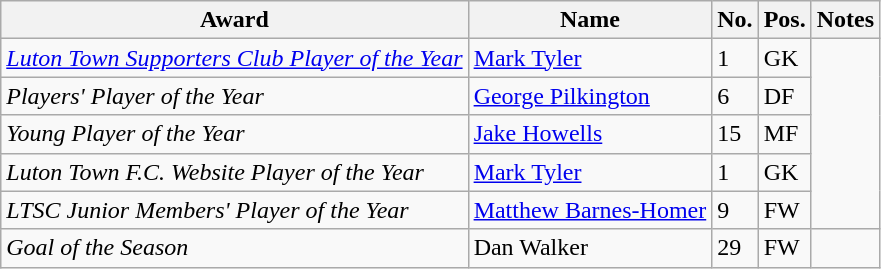<table class="wikitable" style="text-align:center">
<tr>
<th>Award</th>
<th>Name</th>
<th>No.</th>
<th>Pos.</th>
<th>Notes</th>
</tr>
<tr>
<td align="left"><em><a href='#'>Luton Town Supporters Club Player of the Year</a></em></td>
<td align="left"> <a href='#'>Mark Tyler</a></td>
<td align="left">1</td>
<td align="left">GK</td>
</tr>
<tr>
<td align="left"><em>Players' Player of the Year</em></td>
<td align="left"> <a href='#'>George Pilkington</a></td>
<td align="left">6</td>
<td align="left">DF</td>
</tr>
<tr>
<td align="left"><em>Young Player of the Year</em></td>
<td align="left"> <a href='#'>Jake Howells</a></td>
<td align="left">15</td>
<td align="left">MF</td>
</tr>
<tr>
<td align="left"><em>Luton Town F.C. Website Player of the Year</em></td>
<td align="left"> <a href='#'>Mark Tyler</a></td>
<td align="left">1</td>
<td align="left">GK</td>
</tr>
<tr>
<td align="left"><em>LTSC Junior Members' Player of the Year</em></td>
<td align="left"> <a href='#'>Matthew Barnes-Homer</a></td>
<td align="left">9</td>
<td align="left">FW</td>
</tr>
<tr>
<td align="left"><em>Goal of the Season</em></td>
<td align="left"> Dan Walker</td>
<td align="left">29</td>
<td align="left">FW</td>
<td align="center"></td>
</tr>
</table>
